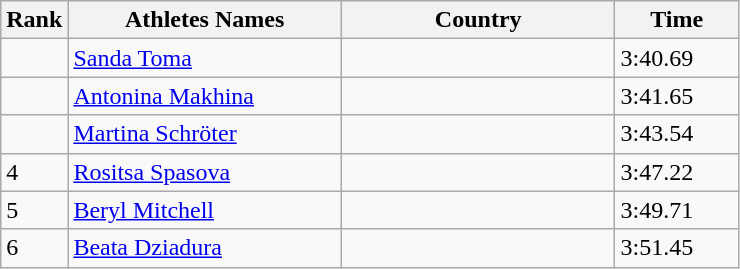<table class="wikitable">
<tr>
<th width=25>Rank</th>
<th width=175>Athletes Names</th>
<th width=175>Country</th>
<th width=75>Time</th>
</tr>
<tr>
<td></td>
<td><a href='#'>Sanda Toma</a></td>
<td></td>
<td>3:40.69</td>
</tr>
<tr>
<td></td>
<td><a href='#'>Antonina Makhina</a></td>
<td></td>
<td>3:41.65</td>
</tr>
<tr>
<td></td>
<td><a href='#'>Martina Schröter</a></td>
<td></td>
<td>3:43.54</td>
</tr>
<tr>
<td>4</td>
<td><a href='#'>Rositsa Spasova</a></td>
<td></td>
<td>3:47.22</td>
</tr>
<tr>
<td>5</td>
<td><a href='#'>Beryl Mitchell</a></td>
<td></td>
<td>3:49.71</td>
</tr>
<tr>
<td>6</td>
<td><a href='#'>Beata Dziadura</a></td>
<td></td>
<td>3:51.45</td>
</tr>
</table>
